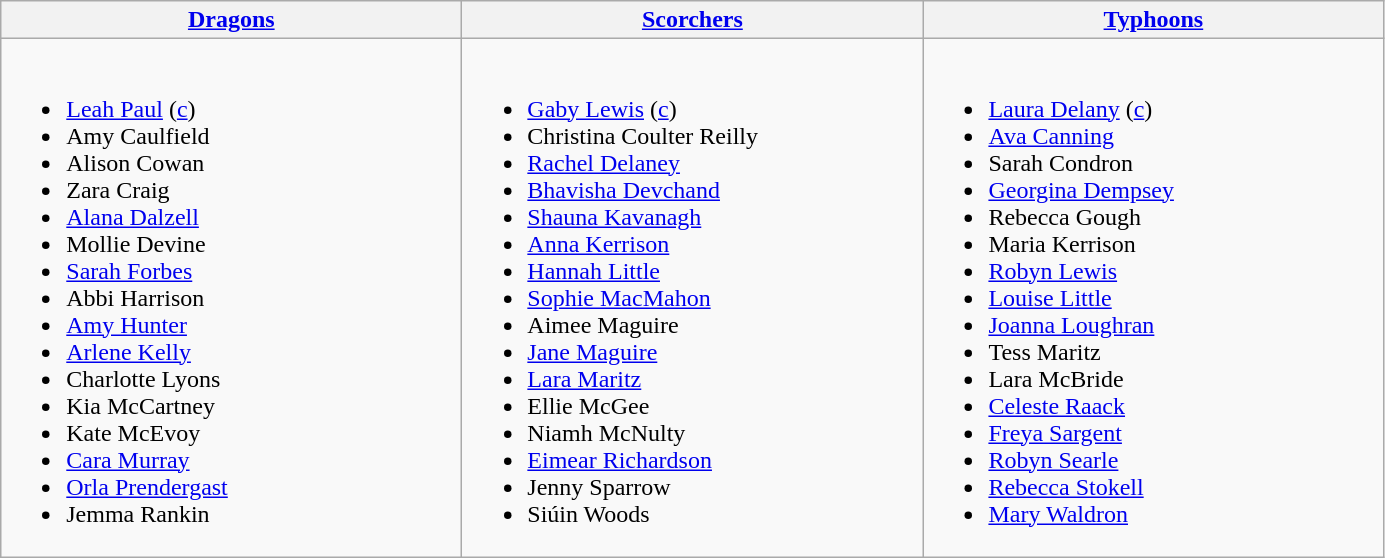<table class="wikitable">
<tr>
<th width=300><a href='#'>Dragons</a></th>
<th width=300><a href='#'>Scorchers</a></th>
<th width=300><a href='#'>Typhoons</a></th>
</tr>
<tr>
<td valign=top><br><ul><li><a href='#'>Leah Paul</a> (<a href='#'>c</a>)</li><li>Amy Caulfield</li><li>Alison Cowan</li><li>Zara Craig</li><li><a href='#'>Alana Dalzell</a></li><li>Mollie Devine</li><li><a href='#'>Sarah Forbes</a></li><li>Abbi Harrison</li><li><a href='#'>Amy Hunter</a></li><li><a href='#'>Arlene Kelly</a></li><li>Charlotte Lyons</li><li>Kia McCartney</li><li>Kate McEvoy</li><li><a href='#'>Cara Murray</a></li><li><a href='#'>Orla Prendergast</a></li><li>Jemma Rankin</li></ul></td>
<td valign=top><br><ul><li><a href='#'>Gaby Lewis</a> (<a href='#'>c</a>)</li><li>Christina Coulter Reilly</li><li><a href='#'>Rachel Delaney</a></li><li><a href='#'>Bhavisha Devchand</a></li><li><a href='#'>Shauna Kavanagh</a></li><li><a href='#'>Anna Kerrison</a></li><li><a href='#'>Hannah Little</a></li><li><a href='#'>Sophie MacMahon</a></li><li>Aimee Maguire</li><li><a href='#'>Jane Maguire</a></li><li><a href='#'>Lara Maritz</a></li><li>Ellie McGee</li><li>Niamh McNulty</li><li><a href='#'>Eimear Richardson</a></li><li>Jenny Sparrow</li><li>Siúin Woods</li></ul></td>
<td valign=top><br><ul><li><a href='#'>Laura Delany</a> (<a href='#'>c</a>)</li><li><a href='#'>Ava Canning</a></li><li>Sarah Condron</li><li><a href='#'>Georgina Dempsey</a></li><li>Rebecca Gough</li><li>Maria Kerrison</li><li><a href='#'>Robyn Lewis</a></li><li><a href='#'>Louise Little</a></li><li><a href='#'>Joanna Loughran</a></li><li>Tess Maritz</li><li>Lara McBride</li><li><a href='#'>Celeste Raack</a></li><li><a href='#'>Freya Sargent</a></li><li><a href='#'>Robyn Searle</a></li><li><a href='#'>Rebecca Stokell</a></li><li><a href='#'>Mary Waldron</a></li></ul></td>
</tr>
</table>
